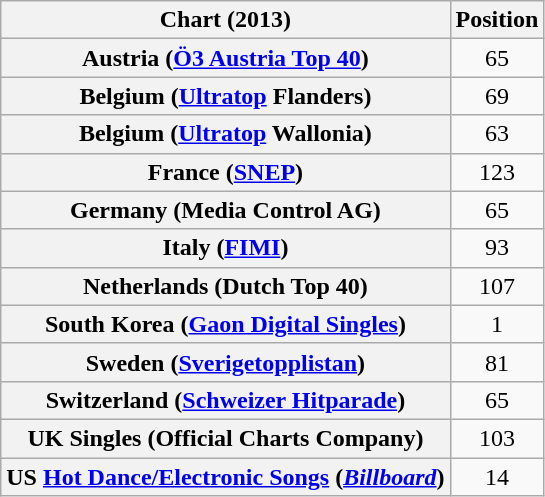<table class="wikitable sortable plainrowheaders">
<tr>
<th>Chart (2013)</th>
<th>Position</th>
</tr>
<tr>
<th scope="row">Austria (<a href='#'>Ö3 Austria Top 40</a>)</th>
<td style="text-align:center">65</td>
</tr>
<tr>
<th scope="row">Belgium (<a href='#'>Ultratop</a> Flanders)</th>
<td style="text-align:center">69</td>
</tr>
<tr>
<th scope="row">Belgium (<a href='#'>Ultratop</a> Wallonia)</th>
<td style="text-align:center">63</td>
</tr>
<tr>
<th scope="row">France (<a href='#'>SNEP</a>)</th>
<td style="text-align:center">123</td>
</tr>
<tr>
<th scope="row">Germany (Media Control AG)</th>
<td style="text-align:center;">65</td>
</tr>
<tr>
<th scope="row">Italy (<a href='#'>FIMI</a>)</th>
<td style="text-align:center">93</td>
</tr>
<tr>
<th scope="row">Netherlands (Dutch Top 40)</th>
<td style="text-align:center">107</td>
</tr>
<tr>
<th scope="row">South Korea (<a href='#'>Gaon Digital Singles</a>)</th>
<td style="text-align:center">1</td>
</tr>
<tr>
<th scope="row">Sweden (<a href='#'>Sverigetopplistan</a>)</th>
<td style="text-align:center">81</td>
</tr>
<tr>
<th scope="row">Switzerland (<a href='#'>Schweizer Hitparade</a>)</th>
<td style="text-align:center">65</td>
</tr>
<tr>
<th scope="row">UK Singles (Official Charts Company)</th>
<td style="text-align:center;">103</td>
</tr>
<tr>
<th scope="row">US <a href='#'>Hot Dance/Electronic Songs</a> (<em><a href='#'>Billboard</a></em>)</th>
<td style="text-align:center">14</td>
</tr>
</table>
